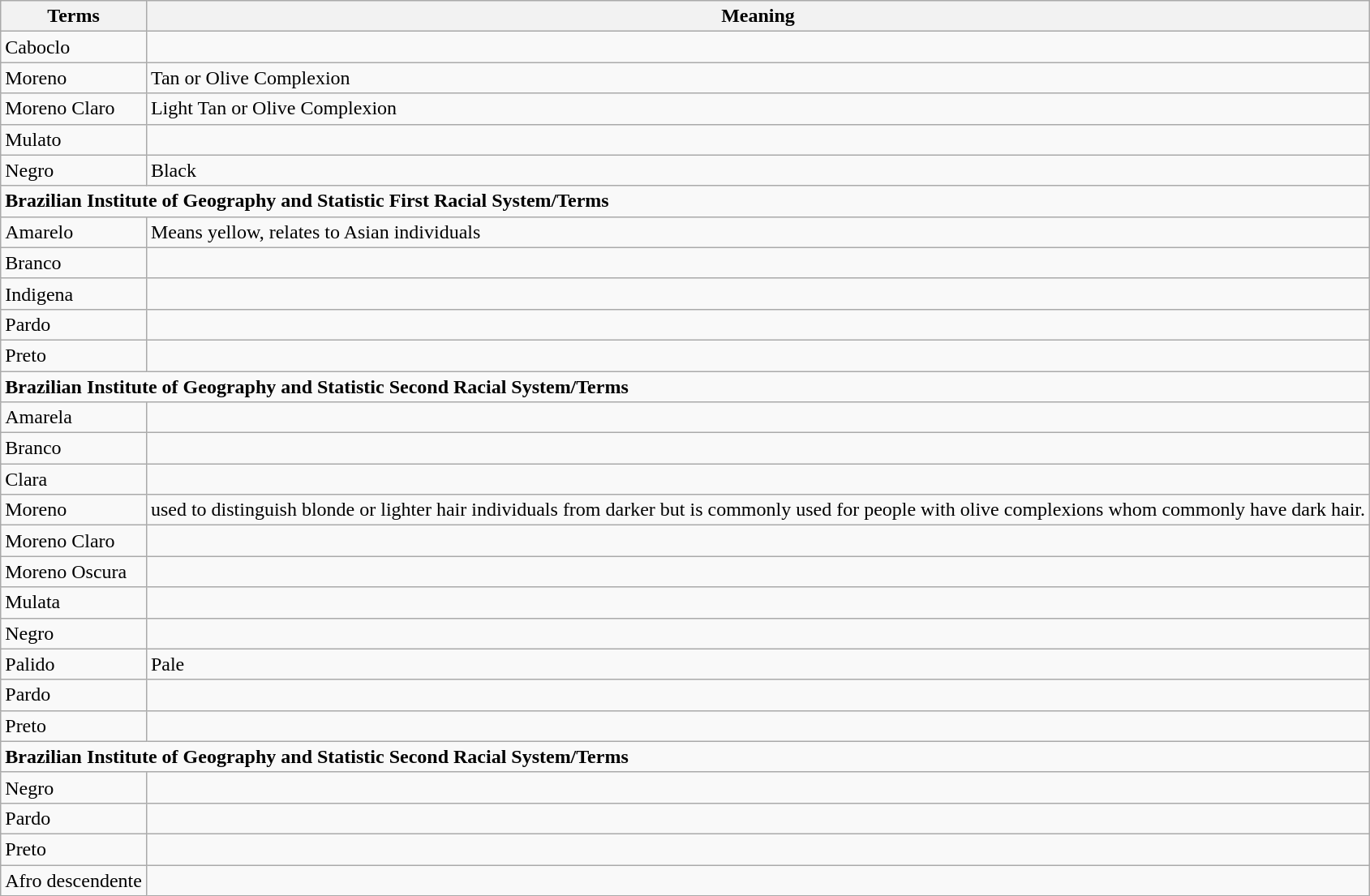<table class="wikitable">
<tr>
<th>Terms</th>
<th>Meaning</th>
</tr>
<tr>
<td>Caboclo</td>
<td></td>
</tr>
<tr>
<td>Moreno</td>
<td>Tan or Olive Complexion</td>
</tr>
<tr>
<td>Moreno Claro</td>
<td>Light Tan or Olive Complexion</td>
</tr>
<tr>
<td>Mulato</td>
<td></td>
</tr>
<tr>
<td>Negro</td>
<td>Black</td>
</tr>
<tr>
<td colspan="2"><strong>Brazilian Institute of Geography and Statistic First Racial System/Terms</strong></td>
</tr>
<tr>
<td>Amarelo</td>
<td>Means yellow, relates to Asian individuals</td>
</tr>
<tr>
<td>Branco</td>
<td></td>
</tr>
<tr>
<td>Indigena</td>
<td></td>
</tr>
<tr>
<td>Pardo</td>
<td></td>
</tr>
<tr>
<td>Preto</td>
<td></td>
</tr>
<tr>
<td colspan="2"><strong>Brazilian Institute of Geography and Statistic Second Racial System/Terms</strong></td>
</tr>
<tr>
<td>Amarela</td>
<td></td>
</tr>
<tr>
<td>Branco</td>
<td></td>
</tr>
<tr>
<td>Clara</td>
<td></td>
</tr>
<tr>
<td>Moreno</td>
<td>used to distinguish blonde or lighter hair individuals from darker but is commonly used for people with olive complexions whom commonly have dark hair.</td>
</tr>
<tr>
<td>Moreno Claro</td>
<td></td>
</tr>
<tr>
<td>Moreno Oscura</td>
<td></td>
</tr>
<tr>
<td>Mulata</td>
<td></td>
</tr>
<tr>
<td>Negro</td>
<td></td>
</tr>
<tr>
<td>Palido</td>
<td>Pale</td>
</tr>
<tr>
<td>Pardo</td>
<td></td>
</tr>
<tr>
<td>Preto</td>
<td></td>
</tr>
<tr>
<td colspan="2"><strong>Brazilian Institute of Geography and Statistic Second Racial System/Terms</strong></td>
</tr>
<tr>
<td>Negro</td>
<td></td>
</tr>
<tr>
<td>Pardo</td>
<td></td>
</tr>
<tr>
<td>Preto</td>
<td></td>
</tr>
<tr>
<td>Afro descendente</td>
<td></td>
</tr>
</table>
